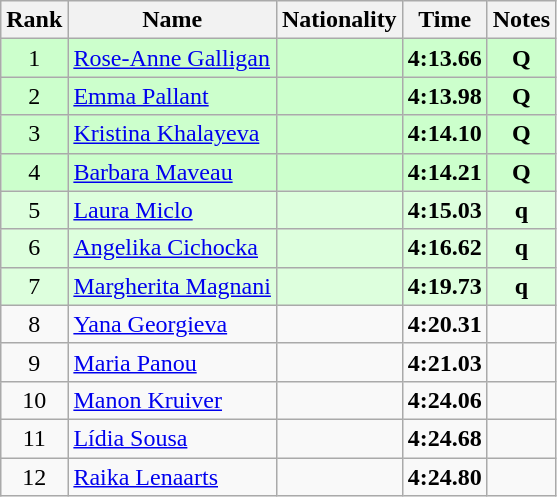<table class="wikitable sortable" style="text-align:center">
<tr>
<th>Rank</th>
<th>Name</th>
<th>Nationality</th>
<th>Time</th>
<th>Notes</th>
</tr>
<tr bgcolor=ccffcc>
<td>1</td>
<td align=left><a href='#'>Rose-Anne Galligan</a></td>
<td align=left></td>
<td><strong>4:13.66</strong></td>
<td><strong>Q</strong></td>
</tr>
<tr bgcolor=ccffcc>
<td>2</td>
<td align=left><a href='#'>Emma Pallant</a></td>
<td align=left></td>
<td><strong>4:13.98</strong></td>
<td><strong>Q</strong></td>
</tr>
<tr bgcolor=ccffcc>
<td>3</td>
<td align=left><a href='#'>Kristina Khalayeva</a></td>
<td align=left></td>
<td><strong>4:14.10</strong></td>
<td><strong>Q</strong></td>
</tr>
<tr bgcolor=ccffcc>
<td>4</td>
<td align=left><a href='#'>Barbara Maveau</a></td>
<td align=left></td>
<td><strong>4:14.21</strong></td>
<td><strong>Q</strong></td>
</tr>
<tr bgcolor=ddffdd>
<td>5</td>
<td align=left><a href='#'>Laura Miclo</a></td>
<td align=left></td>
<td><strong>4:15.03</strong></td>
<td><strong>q</strong></td>
</tr>
<tr bgcolor=ddffdd>
<td>6</td>
<td align=left><a href='#'>Angelika Cichocka</a></td>
<td align=left></td>
<td><strong>4:16.62</strong></td>
<td><strong>q</strong></td>
</tr>
<tr bgcolor=ddffdd>
<td>7</td>
<td align=left><a href='#'>Margherita Magnani</a></td>
<td align=left></td>
<td><strong>4:19.73</strong></td>
<td><strong>q</strong></td>
</tr>
<tr>
<td>8</td>
<td align=left><a href='#'>Yana Georgieva</a></td>
<td align=left></td>
<td><strong>4:20.31</strong></td>
<td></td>
</tr>
<tr>
<td>9</td>
<td align=left><a href='#'>Maria Panou</a></td>
<td align=left></td>
<td><strong>4:21.03</strong></td>
<td></td>
</tr>
<tr>
<td>10</td>
<td align=left><a href='#'>Manon Kruiver</a></td>
<td align=left></td>
<td><strong>4:24.06</strong></td>
<td></td>
</tr>
<tr>
<td>11</td>
<td align=left><a href='#'>Lídia Sousa</a></td>
<td align=left></td>
<td><strong>4:24.68</strong></td>
<td></td>
</tr>
<tr>
<td>12</td>
<td align=left><a href='#'>Raika Lenaarts</a></td>
<td align=left></td>
<td><strong>4:24.80</strong></td>
<td></td>
</tr>
</table>
